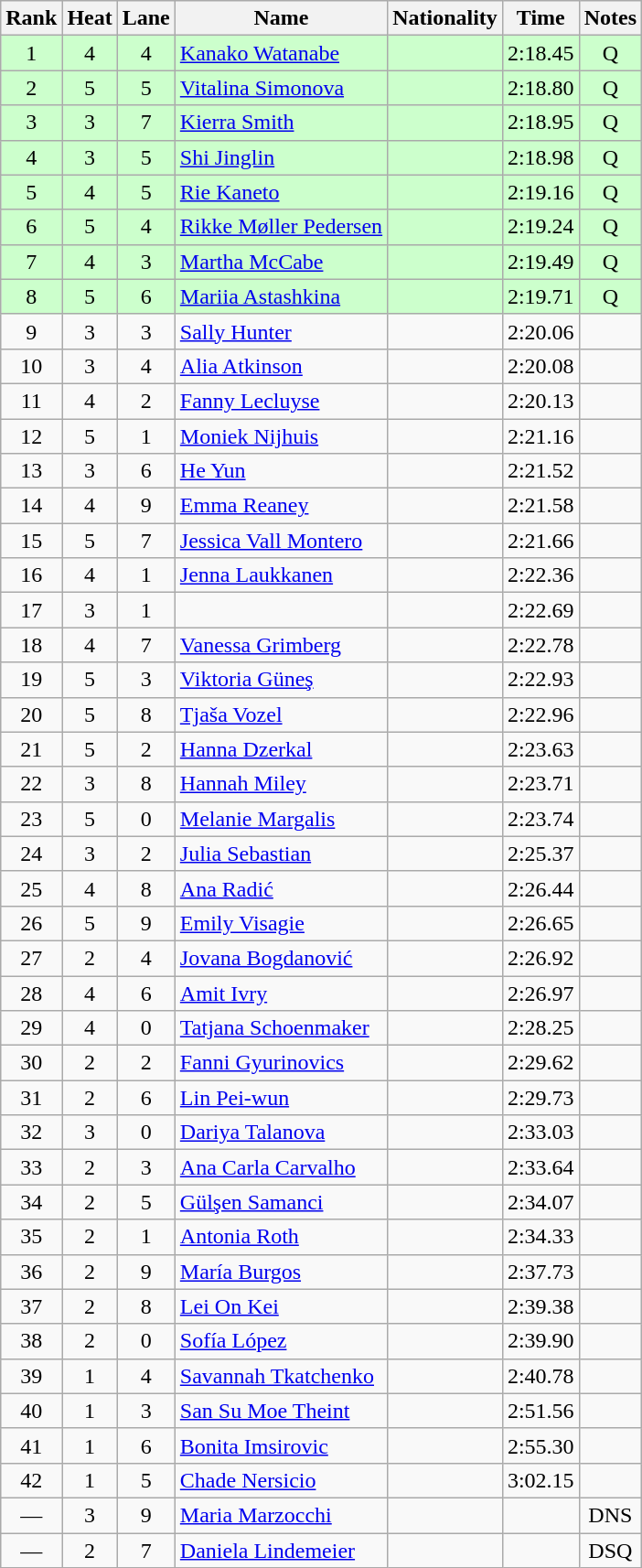<table class="wikitable sortable" style="text-align:center">
<tr>
<th>Rank</th>
<th>Heat</th>
<th>Lane</th>
<th>Name</th>
<th>Nationality</th>
<th>Time</th>
<th>Notes</th>
</tr>
<tr bgcolor=ccffcc>
<td>1</td>
<td>4</td>
<td>4</td>
<td align=left><a href='#'>Kanako Watanabe</a></td>
<td align=left></td>
<td>2:18.45</td>
<td>Q</td>
</tr>
<tr bgcolor=ccffcc>
<td>2</td>
<td>5</td>
<td>5</td>
<td align=left><a href='#'>Vitalina Simonova</a></td>
<td align=left></td>
<td>2:18.80</td>
<td>Q</td>
</tr>
<tr bgcolor=ccffcc>
<td>3</td>
<td>3</td>
<td>7</td>
<td align=left><a href='#'>Kierra Smith</a></td>
<td align=left></td>
<td>2:18.95</td>
<td>Q</td>
</tr>
<tr bgcolor=ccffcc>
<td>4</td>
<td>3</td>
<td>5</td>
<td align=left><a href='#'>Shi Jinglin</a></td>
<td align=left></td>
<td>2:18.98</td>
<td>Q</td>
</tr>
<tr bgcolor=ccffcc>
<td>5</td>
<td>4</td>
<td>5</td>
<td align=left><a href='#'>Rie Kaneto</a></td>
<td align=left></td>
<td>2:19.16</td>
<td>Q</td>
</tr>
<tr bgcolor=ccffcc>
<td>6</td>
<td>5</td>
<td>4</td>
<td align=left><a href='#'>Rikke Møller Pedersen</a></td>
<td align=left></td>
<td>2:19.24</td>
<td>Q</td>
</tr>
<tr bgcolor=ccffcc>
<td>7</td>
<td>4</td>
<td>3</td>
<td align=left><a href='#'>Martha McCabe</a></td>
<td align=left></td>
<td>2:19.49</td>
<td>Q</td>
</tr>
<tr bgcolor=ccffcc>
<td>8</td>
<td>5</td>
<td>6</td>
<td align=left><a href='#'>Mariia Astashkina</a></td>
<td align=left></td>
<td>2:19.71</td>
<td>Q</td>
</tr>
<tr>
<td>9</td>
<td>3</td>
<td>3</td>
<td align=left><a href='#'>Sally Hunter</a></td>
<td align=left></td>
<td>2:20.06</td>
<td></td>
</tr>
<tr>
<td>10</td>
<td>3</td>
<td>4</td>
<td align=left><a href='#'>Alia Atkinson</a></td>
<td align=left></td>
<td>2:20.08</td>
<td></td>
</tr>
<tr>
<td>11</td>
<td>4</td>
<td>2</td>
<td align=left><a href='#'>Fanny Lecluyse</a></td>
<td align=left></td>
<td>2:20.13</td>
<td></td>
</tr>
<tr>
<td>12</td>
<td>5</td>
<td>1</td>
<td align=left><a href='#'>Moniek Nijhuis</a></td>
<td align=left></td>
<td>2:21.16</td>
<td></td>
</tr>
<tr>
<td>13</td>
<td>3</td>
<td>6</td>
<td align=left><a href='#'>He Yun</a></td>
<td align=left></td>
<td>2:21.52</td>
<td></td>
</tr>
<tr>
<td>14</td>
<td>4</td>
<td>9</td>
<td align=left><a href='#'>Emma Reaney</a></td>
<td align=left></td>
<td>2:21.58</td>
<td></td>
</tr>
<tr>
<td>15</td>
<td>5</td>
<td>7</td>
<td align=left><a href='#'>Jessica Vall Montero</a></td>
<td align=left></td>
<td>2:21.66</td>
<td></td>
</tr>
<tr>
<td>16</td>
<td>4</td>
<td>1</td>
<td align=left><a href='#'>Jenna Laukkanen</a></td>
<td align=left></td>
<td>2:22.36</td>
<td></td>
</tr>
<tr>
<td>17</td>
<td>3</td>
<td>1</td>
<td align=left></td>
<td align=left></td>
<td>2:22.69</td>
<td></td>
</tr>
<tr>
<td>18</td>
<td>4</td>
<td>7</td>
<td align=left><a href='#'>Vanessa Grimberg</a></td>
<td align=left></td>
<td>2:22.78</td>
<td></td>
</tr>
<tr>
<td>19</td>
<td>5</td>
<td>3</td>
<td align=left><a href='#'>Viktoria Güneş</a></td>
<td align=left></td>
<td>2:22.93</td>
<td></td>
</tr>
<tr>
<td>20</td>
<td>5</td>
<td>8</td>
<td align=left><a href='#'>Tjaša Vozel</a></td>
<td align=left></td>
<td>2:22.96</td>
<td></td>
</tr>
<tr>
<td>21</td>
<td>5</td>
<td>2</td>
<td align=left><a href='#'>Hanna Dzerkal</a></td>
<td align=left></td>
<td>2:23.63</td>
<td></td>
</tr>
<tr>
<td>22</td>
<td>3</td>
<td>8</td>
<td align=left><a href='#'>Hannah Miley</a></td>
<td align=left></td>
<td>2:23.71</td>
<td></td>
</tr>
<tr>
<td>23</td>
<td>5</td>
<td>0</td>
<td align=left><a href='#'>Melanie Margalis</a></td>
<td align=left></td>
<td>2:23.74</td>
<td></td>
</tr>
<tr>
<td>24</td>
<td>3</td>
<td>2</td>
<td align=left><a href='#'>Julia Sebastian</a></td>
<td align=left></td>
<td>2:25.37</td>
<td></td>
</tr>
<tr>
<td>25</td>
<td>4</td>
<td>8</td>
<td align=left><a href='#'>Ana Radić</a></td>
<td align=left></td>
<td>2:26.44</td>
<td></td>
</tr>
<tr>
<td>26</td>
<td>5</td>
<td>9</td>
<td align=left><a href='#'>Emily Visagie</a></td>
<td align=left></td>
<td>2:26.65</td>
<td></td>
</tr>
<tr>
<td>27</td>
<td>2</td>
<td>4</td>
<td align=left><a href='#'>Jovana Bogdanović</a></td>
<td align=left></td>
<td>2:26.92</td>
<td></td>
</tr>
<tr>
<td>28</td>
<td>4</td>
<td>6</td>
<td align=left><a href='#'>Amit Ivry</a></td>
<td align=left></td>
<td>2:26.97</td>
<td></td>
</tr>
<tr>
<td>29</td>
<td>4</td>
<td>0</td>
<td align=left><a href='#'>Tatjana Schoenmaker</a></td>
<td align=left></td>
<td>2:28.25</td>
<td></td>
</tr>
<tr>
<td>30</td>
<td>2</td>
<td>2</td>
<td align=left><a href='#'>Fanni Gyurinovics</a></td>
<td align=left></td>
<td>2:29.62</td>
<td></td>
</tr>
<tr>
<td>31</td>
<td>2</td>
<td>6</td>
<td align=left><a href='#'>Lin Pei-wun</a></td>
<td align=left></td>
<td>2:29.73</td>
<td></td>
</tr>
<tr>
<td>32</td>
<td>3</td>
<td>0</td>
<td align=left><a href='#'>Dariya Talanova</a></td>
<td align=left></td>
<td>2:33.03</td>
<td></td>
</tr>
<tr>
<td>33</td>
<td>2</td>
<td>3</td>
<td align=left><a href='#'>Ana Carla Carvalho</a></td>
<td align=left></td>
<td>2:33.64</td>
<td></td>
</tr>
<tr>
<td>34</td>
<td>2</td>
<td>5</td>
<td align=left><a href='#'>Gülşen Samanci</a></td>
<td align=left></td>
<td>2:34.07</td>
<td></td>
</tr>
<tr>
<td>35</td>
<td>2</td>
<td>1</td>
<td align=left><a href='#'>Antonia Roth</a></td>
<td align=left></td>
<td>2:34.33</td>
<td></td>
</tr>
<tr>
<td>36</td>
<td>2</td>
<td>9</td>
<td align=left><a href='#'>María Burgos</a></td>
<td align=left></td>
<td>2:37.73</td>
<td></td>
</tr>
<tr>
<td>37</td>
<td>2</td>
<td>8</td>
<td align=left><a href='#'>Lei On Kei</a></td>
<td align=left></td>
<td>2:39.38</td>
<td></td>
</tr>
<tr>
<td>38</td>
<td>2</td>
<td>0</td>
<td align=left><a href='#'>Sofía López</a></td>
<td align=left></td>
<td>2:39.90</td>
<td></td>
</tr>
<tr>
<td>39</td>
<td>1</td>
<td>4</td>
<td align=left><a href='#'>Savannah Tkatchenko</a></td>
<td align=left></td>
<td>2:40.78</td>
<td></td>
</tr>
<tr>
<td>40</td>
<td>1</td>
<td>3</td>
<td align=left><a href='#'>San Su Moe Theint</a></td>
<td align=left></td>
<td>2:51.56</td>
<td></td>
</tr>
<tr>
<td>41</td>
<td>1</td>
<td>6</td>
<td align=left><a href='#'>Bonita Imsirovic</a></td>
<td align=left></td>
<td>2:55.30</td>
<td></td>
</tr>
<tr>
<td>42</td>
<td>1</td>
<td>5</td>
<td align=left><a href='#'>Chade Nersicio</a></td>
<td align=left></td>
<td>3:02.15</td>
<td></td>
</tr>
<tr>
<td>—</td>
<td>3</td>
<td>9</td>
<td align=left><a href='#'>Maria Marzocchi</a></td>
<td align=left></td>
<td></td>
<td>DNS</td>
</tr>
<tr>
<td>—</td>
<td>2</td>
<td>7</td>
<td align=left><a href='#'>Daniela Lindemeier</a></td>
<td align=left></td>
<td></td>
<td>DSQ</td>
</tr>
</table>
